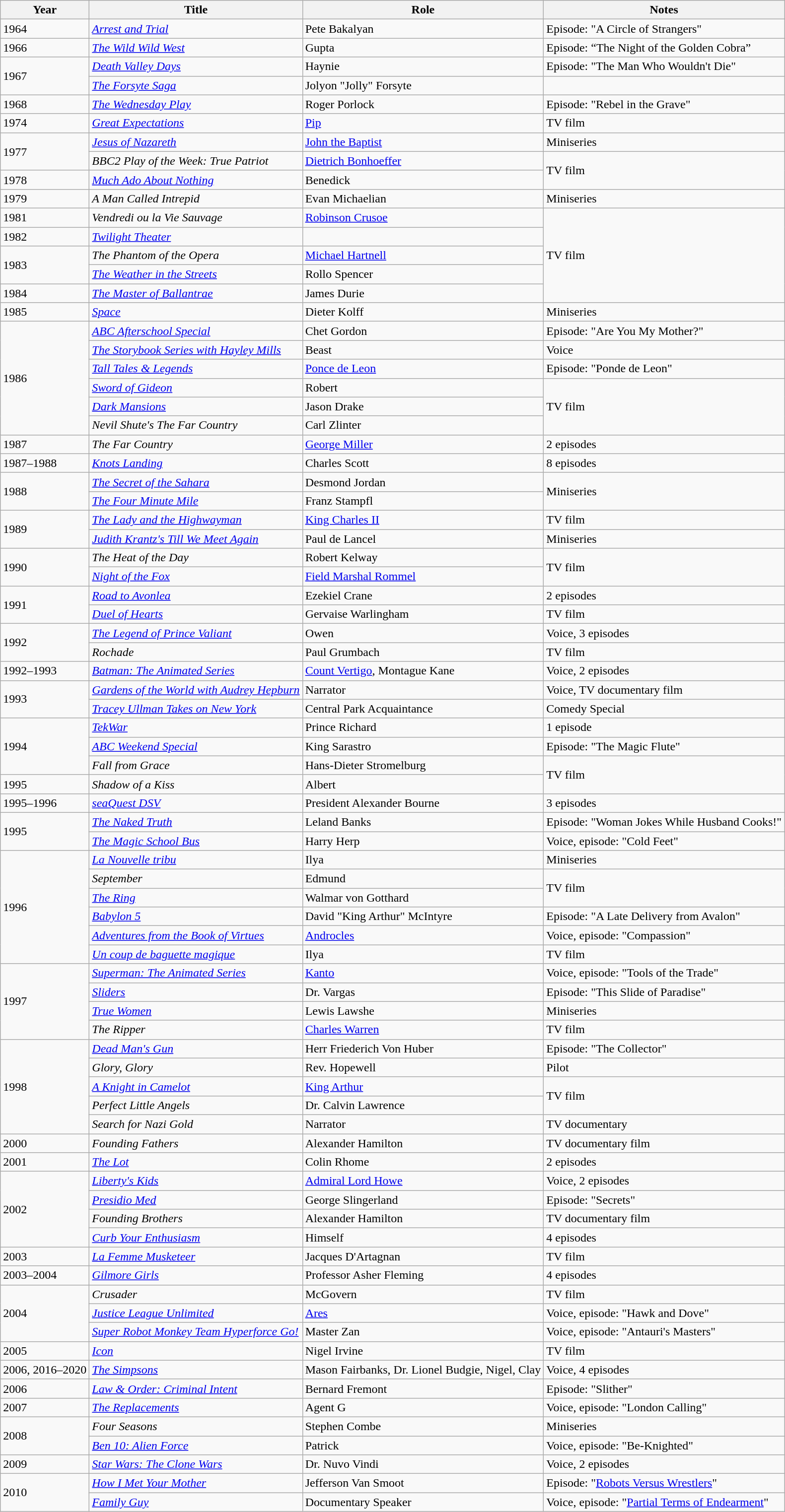<table class="wikitable sortable">
<tr>
<th>Year</th>
<th>Title</th>
<th>Role</th>
<th>Notes</th>
</tr>
<tr>
<td>1964</td>
<td><em><a href='#'>Arrest and Trial</a></em></td>
<td>Pete Bakalyan</td>
<td>Episode: "A Circle of Strangers"</td>
</tr>
<tr>
<td>1966</td>
<td><em><a href='#'>The Wild Wild West</a></em></td>
<td>Gupta</td>
<td>Episode: “The Night of the Golden Cobra”</td>
</tr>
<tr>
<td rowspan="2">1967</td>
<td><em><a href='#'>Death Valley Days</a></em></td>
<td>Haynie</td>
<td>Episode: "The Man Who Wouldn't Die"</td>
</tr>
<tr>
<td><em><a href='#'>The Forsyte Saga</a></em></td>
<td>Jolyon "Jolly" Forsyte</td>
<td></td>
</tr>
<tr>
<td>1968</td>
<td><em><a href='#'>The Wednesday Play</a></em></td>
<td>Roger Porlock</td>
<td>Episode: "Rebel in the Grave"</td>
</tr>
<tr>
<td>1974</td>
<td><em><a href='#'>Great Expectations</a></em></td>
<td><a href='#'>Pip</a></td>
<td>TV film</td>
</tr>
<tr>
<td rowspan="2">1977</td>
<td><em><a href='#'>Jesus of Nazareth</a></em></td>
<td><a href='#'>John the Baptist</a></td>
<td>Miniseries</td>
</tr>
<tr>
<td><em>BBC2 Play of the Week: True Patriot</em></td>
<td><a href='#'>Dietrich Bonhoeffer</a></td>
<td rowspan="2">TV film</td>
</tr>
<tr>
<td>1978</td>
<td><em><a href='#'>Much Ado About Nothing</a></em></td>
<td>Benedick</td>
</tr>
<tr>
<td>1979</td>
<td><em>A Man Called Intrepid</em></td>
<td>Evan Michaelian</td>
<td>Miniseries</td>
</tr>
<tr>
<td>1981</td>
<td><em>Vendredi ou la Vie Sauvage</em></td>
<td><a href='#'>Robinson Crusoe</a></td>
<td rowspan="5">TV film</td>
</tr>
<tr>
<td>1982</td>
<td><em><a href='#'>Twilight Theater</a></em></td>
<td></td>
</tr>
<tr>
<td rowspan="2">1983</td>
<td><em>The Phantom of the Opera</em></td>
<td><a href='#'>Michael Hartnell</a></td>
</tr>
<tr>
<td><em><a href='#'>The Weather in the Streets</a></em></td>
<td>Rollo Spencer</td>
</tr>
<tr>
<td>1984</td>
<td><em><a href='#'>The Master of Ballantrae</a></em></td>
<td>James Durie</td>
</tr>
<tr>
<td>1985</td>
<td><em><a href='#'>Space</a></em></td>
<td>Dieter Kolff</td>
<td>Miniseries</td>
</tr>
<tr>
<td rowspan="6">1986</td>
<td><em><a href='#'>ABC Afterschool Special</a></em></td>
<td>Chet Gordon</td>
<td>Episode: "Are You My Mother?"</td>
</tr>
<tr>
<td><em><a href='#'>The Storybook Series with Hayley Mills</a></em></td>
<td>Beast</td>
<td>Voice</td>
</tr>
<tr>
<td><em><a href='#'>Tall Tales & Legends</a></em></td>
<td><a href='#'>Ponce de Leon</a></td>
<td>Episode: "Ponde de Leon"</td>
</tr>
<tr>
<td><em><a href='#'>Sword of Gideon</a></em></td>
<td>Robert</td>
<td rowspan="3">TV film</td>
</tr>
<tr>
<td><em><a href='#'>Dark Mansions</a></em></td>
<td>Jason Drake</td>
</tr>
<tr>
<td><em>Nevil Shute's The Far Country</em></td>
<td>Carl Zlinter</td>
</tr>
<tr>
<td>1987</td>
<td><em>The Far Country</em></td>
<td><a href='#'>George Miller</a></td>
<td>2 episodes</td>
</tr>
<tr>
<td>1987–1988</td>
<td><em><a href='#'>Knots Landing</a></em></td>
<td>Charles Scott</td>
<td>8 episodes</td>
</tr>
<tr>
<td rowspan="2">1988</td>
<td><em><a href='#'>The Secret of the Sahara</a></em></td>
<td>Desmond Jordan</td>
<td rowspan="2">Miniseries</td>
</tr>
<tr>
<td><em><a href='#'>The Four Minute Mile</a></em></td>
<td>Franz Stampfl</td>
</tr>
<tr>
<td rowspan="2">1989</td>
<td><em><a href='#'>The Lady and the Highwayman</a></em></td>
<td><a href='#'>King Charles II</a></td>
<td>TV film</td>
</tr>
<tr>
<td><em><a href='#'>Judith Krantz's Till We Meet Again</a></em></td>
<td>Paul de Lancel</td>
<td>Miniseries</td>
</tr>
<tr>
<td rowspan="2">1990</td>
<td><em>The Heat of the Day</em></td>
<td>Robert Kelway</td>
<td rowspan="2">TV film</td>
</tr>
<tr>
<td><em><a href='#'>Night of the Fox</a></em></td>
<td><a href='#'>Field Marshal Rommel</a></td>
</tr>
<tr>
<td rowspan="2">1991</td>
<td><em><a href='#'>Road to Avonlea</a></em></td>
<td>Ezekiel Crane</td>
<td>2 episodes</td>
</tr>
<tr>
<td><em><a href='#'>Duel of Hearts</a></em></td>
<td>Gervaise Warlingham</td>
<td>TV film</td>
</tr>
<tr>
<td rowspan="2">1992</td>
<td><em><a href='#'>The Legend of Prince Valiant</a></em></td>
<td>Owen</td>
<td>Voice, 3 episodes</td>
</tr>
<tr>
<td><em>Rochade</em></td>
<td>Paul Grumbach</td>
<td>TV film</td>
</tr>
<tr>
<td>1992–1993</td>
<td><em><a href='#'>Batman: The Animated Series</a></em></td>
<td><a href='#'>Count Vertigo</a>, Montague Kane</td>
<td>Voice, 2 episodes</td>
</tr>
<tr>
<td rowspan="2">1993</td>
<td><em><a href='#'>Gardens of the World with Audrey Hepburn</a></em></td>
<td>Narrator</td>
<td>Voice, TV documentary film</td>
</tr>
<tr>
<td><em><a href='#'>Tracey Ullman Takes on New York</a></em></td>
<td>Central Park Acquaintance</td>
<td>Comedy Special</td>
</tr>
<tr>
<td rowspan="3">1994</td>
<td><em><a href='#'>TekWar</a></em></td>
<td>Prince Richard</td>
<td>1 episode</td>
</tr>
<tr>
<td><em><a href='#'>ABC Weekend Special</a></em></td>
<td>King Sarastro</td>
<td>Episode: "The Magic Flute"</td>
</tr>
<tr>
<td><em>Fall from Grace</em></td>
<td>Hans-Dieter Stromelburg</td>
<td rowspan="2">TV film</td>
</tr>
<tr>
<td>1995</td>
<td><em>Shadow of a Kiss</em></td>
<td>Albert</td>
</tr>
<tr>
<td>1995–1996</td>
<td><em><a href='#'>seaQuest DSV</a></em></td>
<td>President Alexander Bourne</td>
<td>3 episodes</td>
</tr>
<tr>
<td rowspan="2">1995</td>
<td><em><a href='#'>The Naked Truth</a></em></td>
<td>Leland Banks</td>
<td>Episode: "Woman Jokes While Husband Cooks!"</td>
</tr>
<tr>
<td><em><a href='#'>The Magic School Bus</a></em></td>
<td>Harry Herp</td>
<td>Voice, episode: "Cold Feet"</td>
</tr>
<tr>
<td rowspan="6">1996</td>
<td><em><a href='#'>La Nouvelle tribu</a></em></td>
<td>Ilya</td>
<td>Miniseries</td>
</tr>
<tr>
<td><em>September</em></td>
<td>Edmund</td>
<td rowspan="2">TV film</td>
</tr>
<tr>
<td><em><a href='#'>The Ring</a></em></td>
<td>Walmar von Gotthard</td>
</tr>
<tr>
<td><em><a href='#'>Babylon 5</a></em></td>
<td>David "King Arthur" McIntyre</td>
<td>Episode: "A Late Delivery from Avalon"</td>
</tr>
<tr>
<td><em><a href='#'>Adventures from the Book of Virtues</a></em></td>
<td><a href='#'>Androcles</a></td>
<td>Voice, episode: "Compassion"</td>
</tr>
<tr>
<td><em><a href='#'>Un coup de baguette magique</a></em></td>
<td>Ilya</td>
<td>TV film</td>
</tr>
<tr>
<td rowspan="4">1997</td>
<td><em><a href='#'>Superman: The Animated Series</a></em></td>
<td><a href='#'>Kanto</a></td>
<td>Voice, episode: "Tools of the Trade"</td>
</tr>
<tr>
<td><em><a href='#'>Sliders</a></em></td>
<td>Dr. Vargas</td>
<td>Episode: "This Slide of Paradise"</td>
</tr>
<tr>
<td><em><a href='#'>True Women</a></em></td>
<td>Lewis Lawshe</td>
<td>Miniseries</td>
</tr>
<tr>
<td><em>The Ripper</em></td>
<td><a href='#'>Charles Warren</a></td>
<td>TV film</td>
</tr>
<tr>
<td rowspan="5">1998</td>
<td><em><a href='#'>Dead Man's Gun</a></em></td>
<td>Herr Friederich Von Huber</td>
<td>Episode: "The Collector"</td>
</tr>
<tr>
<td><em>Glory, Glory</em></td>
<td>Rev. Hopewell</td>
<td>Pilot</td>
</tr>
<tr>
<td><em><a href='#'>A Knight in Camelot</a></em></td>
<td><a href='#'>King Arthur</a></td>
<td rowspan="2">TV film</td>
</tr>
<tr>
<td><em>Perfect Little Angels</em></td>
<td>Dr. Calvin Lawrence</td>
</tr>
<tr>
<td><em>Search for Nazi Gold</em></td>
<td>Narrator</td>
<td>TV documentary</td>
</tr>
<tr>
<td>2000</td>
<td><em>Founding Fathers</em></td>
<td>Alexander Hamilton</td>
<td>TV documentary film</td>
</tr>
<tr>
<td>2001</td>
<td><em><a href='#'>The Lot</a></em></td>
<td>Colin Rhome</td>
<td>2 episodes</td>
</tr>
<tr>
<td rowspan="4">2002</td>
<td><em><a href='#'>Liberty's Kids</a></em></td>
<td><a href='#'>Admiral Lord Howe</a></td>
<td>Voice, 2 episodes</td>
</tr>
<tr>
<td><em><a href='#'>Presidio Med</a></em></td>
<td>George Slingerland</td>
<td>Episode: "Secrets"</td>
</tr>
<tr>
<td><em>Founding Brothers</em></td>
<td>Alexander Hamilton</td>
<td>TV documentary film</td>
</tr>
<tr>
<td><em><a href='#'>Curb Your Enthusiasm</a></em></td>
<td>Himself</td>
<td>4 episodes</td>
</tr>
<tr>
<td>2003</td>
<td><em><a href='#'>La Femme Musketeer</a></em></td>
<td>Jacques D'Artagnan</td>
<td>TV film</td>
</tr>
<tr>
<td>2003–2004</td>
<td><em><a href='#'>Gilmore Girls</a></em></td>
<td>Professor Asher Fleming</td>
<td>4 episodes</td>
</tr>
<tr>
<td rowspan="3">2004</td>
<td><em>Crusader</em></td>
<td>McGovern</td>
<td>TV film</td>
</tr>
<tr>
<td><em><a href='#'>Justice League Unlimited</a></em></td>
<td><a href='#'>Ares</a></td>
<td>Voice, episode: "Hawk and Dove"</td>
</tr>
<tr>
<td><em><a href='#'>Super Robot Monkey Team Hyperforce Go!</a></em></td>
<td>Master Zan</td>
<td>Voice, episode: "Antauri's Masters"</td>
</tr>
<tr>
<td>2005</td>
<td><em><a href='#'>Icon</a></em></td>
<td>Nigel Irvine</td>
<td>TV film</td>
</tr>
<tr>
<td>2006, 2016–2020</td>
<td><em><a href='#'>The Simpsons</a></em></td>
<td>Mason Fairbanks, Dr. Lionel Budgie, Nigel, Clay</td>
<td>Voice, 4 episodes</td>
</tr>
<tr>
<td>2006</td>
<td><em><a href='#'>Law & Order: Criminal Intent</a></em></td>
<td>Bernard Fremont</td>
<td>Episode: "Slither"</td>
</tr>
<tr>
<td>2007</td>
<td><em><a href='#'>The Replacements</a></em></td>
<td>Agent G</td>
<td>Voice, episode: "London Calling"</td>
</tr>
<tr>
<td rowspan="2">2008</td>
<td><em>Four Seasons</em></td>
<td>Stephen Combe</td>
<td>Miniseries</td>
</tr>
<tr>
<td><em><a href='#'>Ben 10: Alien Force</a></em></td>
<td>Patrick</td>
<td>Voice, episode: "Be-Knighted"</td>
</tr>
<tr>
<td>2009</td>
<td><em><a href='#'>Star Wars: The Clone Wars</a></em></td>
<td>Dr. Nuvo Vindi</td>
<td>Voice, 2 episodes</td>
</tr>
<tr>
<td rowspan="2">2010</td>
<td><em><a href='#'>How I Met Your Mother</a></em></td>
<td>Jefferson Van Smoot</td>
<td>Episode: "<a href='#'>Robots Versus Wrestlers</a>"</td>
</tr>
<tr>
<td><em><a href='#'>Family Guy</a></em></td>
<td>Documentary Speaker</td>
<td>Voice, episode: "<a href='#'>Partial Terms of Endearment</a>"</td>
</tr>
</table>
